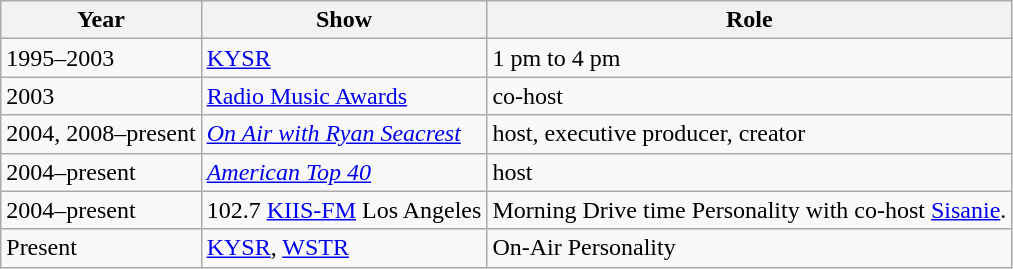<table class="wikitable">
<tr>
<th>Year</th>
<th>Show</th>
<th>Role</th>
</tr>
<tr>
<td>1995–2003</td>
<td><a href='#'>KYSR</a></td>
<td>1 pm to 4 pm</td>
</tr>
<tr>
<td>2003</td>
<td><a href='#'>Radio Music Awards</a></td>
<td>co-host</td>
</tr>
<tr>
<td>2004, 2008–present</td>
<td><em><a href='#'>On Air with Ryan Seacrest</a></em></td>
<td>host, executive producer, creator</td>
</tr>
<tr>
<td>2004–present</td>
<td><em><a href='#'>American Top 40</a></em></td>
<td>host</td>
</tr>
<tr>
<td>2004–present</td>
<td>102.7 <a href='#'>KIIS-FM</a> Los Angeles</td>
<td>Morning Drive time Personality with co-host <a href='#'>Sisanie</a>.</td>
</tr>
<tr>
<td>Present</td>
<td><a href='#'>KYSR</a>, <a href='#'>WSTR</a></td>
<td>On-Air Personality</td>
</tr>
</table>
